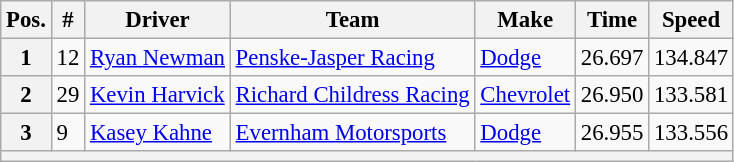<table class="wikitable" style="font-size:95%">
<tr>
<th>Pos.</th>
<th>#</th>
<th>Driver</th>
<th>Team</th>
<th>Make</th>
<th>Time</th>
<th>Speed</th>
</tr>
<tr>
<th>1</th>
<td>12</td>
<td><a href='#'>Ryan Newman</a></td>
<td><a href='#'>Penske-Jasper Racing</a></td>
<td><a href='#'>Dodge</a></td>
<td>26.697</td>
<td>134.847</td>
</tr>
<tr>
<th>2</th>
<td>29</td>
<td><a href='#'>Kevin Harvick</a></td>
<td><a href='#'>Richard Childress Racing</a></td>
<td><a href='#'>Chevrolet</a></td>
<td>26.950</td>
<td>133.581</td>
</tr>
<tr>
<th>3</th>
<td>9</td>
<td><a href='#'>Kasey Kahne</a></td>
<td><a href='#'>Evernham Motorsports</a></td>
<td><a href='#'>Dodge</a></td>
<td>26.955</td>
<td>133.556</td>
</tr>
<tr>
<th colspan="7"></th>
</tr>
</table>
